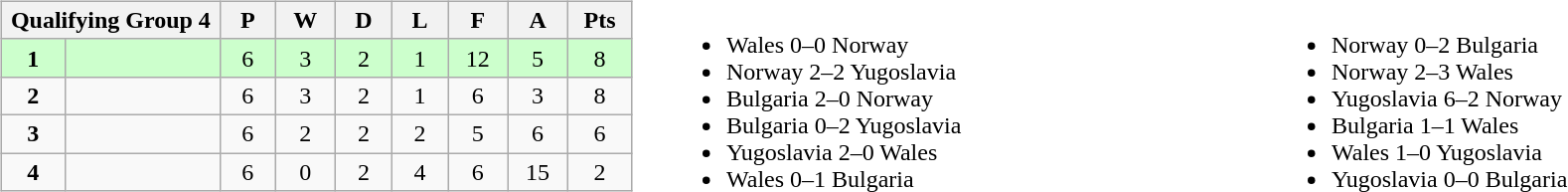<table width=100%>
<tr>
<td style="vertical-align:top; width:440px;"><br><table class="wikitable">
<tr>
<th colspan="2">Qualifying Group 4</th>
<th>P</th>
<th>W</th>
<th>D</th>
<th>L</th>
<th>F</th>
<th>A</th>
<th>Pts</th>
</tr>
<tr style="background:#cfc;">
<td style="text-align:center; width:50px;"><strong>1</strong></td>
<td style="width:150px;"><strong></strong></td>
<td style="text-align:center; width:50px;">6</td>
<td style="text-align:center; width:50px;">3</td>
<td style="text-align:center; width:50px;">2</td>
<td style="text-align:center; width:50px;">1</td>
<td style="text-align:center; width:50px;">12</td>
<td style="text-align:center; width:50px;">5</td>
<td style="text-align:center; width:50px;">8</td>
</tr>
<tr>
<td align=center><strong>2</strong></td>
<td></td>
<td align=center>6</td>
<td align=center>3</td>
<td align=center>2</td>
<td align=center>1</td>
<td align=center>6</td>
<td align=center>3</td>
<td align=center>8</td>
</tr>
<tr>
<td align=center><strong>3</strong></td>
<td></td>
<td align=center>6</td>
<td align=center>2</td>
<td align=center>2</td>
<td align=center>2</td>
<td align=center>5</td>
<td align=center>6</td>
<td align=center>6</td>
</tr>
<tr>
<td align=center><strong>4</strong></td>
<td></td>
<td align=center>6</td>
<td align=center>0</td>
<td align=center>2</td>
<td align=center>4</td>
<td align=center>6</td>
<td align=center>15</td>
<td align=center>2</td>
</tr>
</table>
</td>
<td style="vertical-align:middle; text-align:center;"><br><table width=100%>
<tr>
<td style="text-align:left; vertical-align:middle; width:50%;"><br><ul><li>Wales 0–0 Norway</li><li>Norway 2–2 Yugoslavia</li><li>Bulgaria 2–0 Norway</li><li>Bulgaria 0–2 Yugoslavia</li><li>Yugoslavia 2–0 Wales</li><li>Wales 0–1 Bulgaria</li></ul></td>
<td style="text-align:left; vertical-align:middle; width:50%;"><br><ul><li>Norway 0–2 Bulgaria</li><li>Norway 2–3 Wales</li><li>Yugoslavia 6–2 Norway</li><li>Bulgaria 1–1 Wales</li><li>Wales 1–0 Yugoslavia</li><li>Yugoslavia 0–0 Bulgaria</li></ul></td>
</tr>
</table>
</td>
</tr>
</table>
